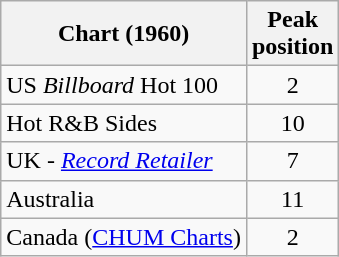<table class="wikitable">
<tr>
<th align="left">Chart (1960)</th>
<th style="text-align:center;">Peak<br>position</th>
</tr>
<tr>
<td align="left">US <em>Billboard</em> Hot 100</td>
<td style="text-align:center;">2</td>
</tr>
<tr>
<td align="left">Hot R&B Sides</td>
<td style="text-align:center;">10</td>
</tr>
<tr>
<td align="left">UK - <em><a href='#'>Record Retailer</a></em></td>
<td style="text-align:center;">7</td>
</tr>
<tr>
<td align="left">Australia</td>
<td style="text-align:center;">11</td>
</tr>
<tr>
<td align="left">Canada (<a href='#'>CHUM Charts</a>)</td>
<td style="text-align:center;">2</td>
</tr>
</table>
